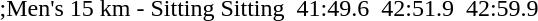<table>
<tr>
<td>;Men's 15 km - Sitting</td>
<td>Sitting</td>
<td></td>
<td>41:49.6</td>
<td></td>
<td>42:51.9</td>
<td></td>
<td>42:59.9</td>
</tr>
</table>
